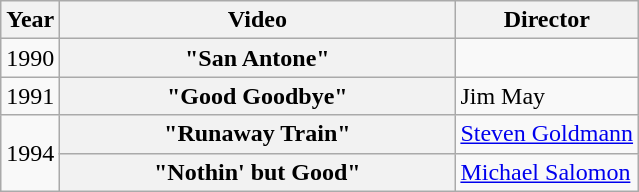<table class="wikitable plainrowheaders">
<tr>
<th>Year</th>
<th style="width:16em;">Video</th>
<th>Director</th>
</tr>
<tr>
<td>1990</td>
<th scope="row">"San Antone"</th>
<td></td>
</tr>
<tr>
<td>1991</td>
<th scope="row">"Good Goodbye"</th>
<td>Jim May</td>
</tr>
<tr>
<td rowspan="2">1994</td>
<th scope="row">"Runaway Train"</th>
<td><a href='#'>Steven Goldmann</a></td>
</tr>
<tr>
<th scope="row">"Nothin' but Good"</th>
<td><a href='#'>Michael Salomon</a></td>
</tr>
</table>
